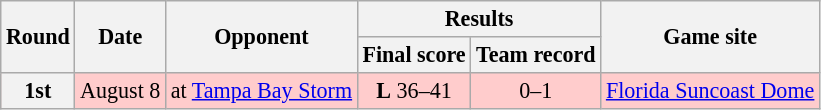<table class="wikitable" style="font-size: 92%;" "align=center">
<tr>
<th rowspan="2">Round</th>
<th rowspan="2">Date</th>
<th rowspan="2">Opponent</th>
<th colspan="2">Results</th>
<th rowspan="2">Game site</th>
</tr>
<tr>
<th>Final score</th>
<th>Team record</th>
</tr>
<tr style="background:#fcc">
<th>1st</th>
<td style="text-align:center;">August 8</td>
<td style="text-align:center;">at <a href='#'>Tampa Bay Storm</a></td>
<td style="text-align:center;"><strong>L</strong> 36–41</td>
<td style="text-align:center;">0–1</td>
<td style="text-align:center;"><a href='#'>Florida Suncoast Dome</a></td>
</tr>
</table>
